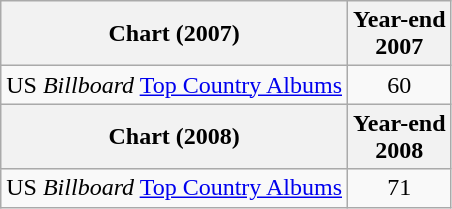<table class="wikitable">
<tr>
<th>Chart (2007)</th>
<th>Year-end<br>2007</th>
</tr>
<tr>
<td>US <em>Billboard</em> <a href='#'>Top Country Albums</a></td>
<td style="text-align:center;">60</td>
</tr>
<tr>
<th>Chart (2008)</th>
<th>Year-end<br>2008</th>
</tr>
<tr>
<td>US <em>Billboard</em> <a href='#'>Top Country Albums</a></td>
<td style="text-align:center;">71</td>
</tr>
</table>
